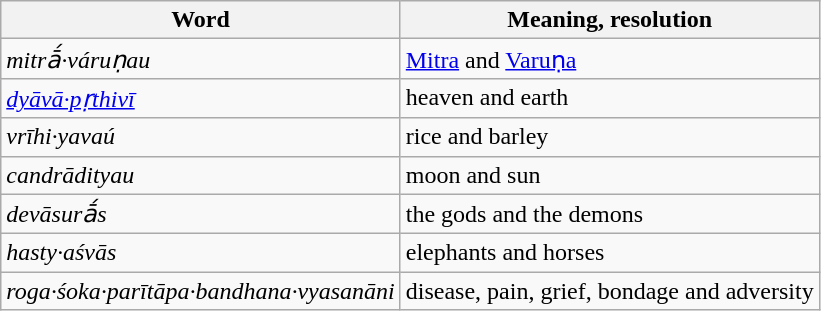<table class="wikitable">
<tr>
<th>Word</th>
<th>Meaning, resolution</th>
</tr>
<tr>
<td><em>mitrā́·váruṇau</em></td>
<td><a href='#'>Mitra</a> and <a href='#'>Varuṇa</a></td>
</tr>
<tr>
<td><a href='#'><em>dyāvā·pṛthivī</em></a></td>
<td>heaven and earth</td>
</tr>
<tr>
<td><em>vrīhi·yavaú</em></td>
<td>rice and barley</td>
</tr>
<tr>
<td><em>candrādityau</em></td>
<td>moon and sun</td>
</tr>
<tr>
<td><em>devāsurā́s</em></td>
<td>the gods and the demons</td>
</tr>
<tr>
<td><em>hasty·aśvās</em></td>
<td>elephants and horses</td>
</tr>
<tr>
<td><em>roga·śoka·parītāpa·bandhana·vyasanāni</em></td>
<td>disease, pain, grief, bondage and adversity</td>
</tr>
</table>
